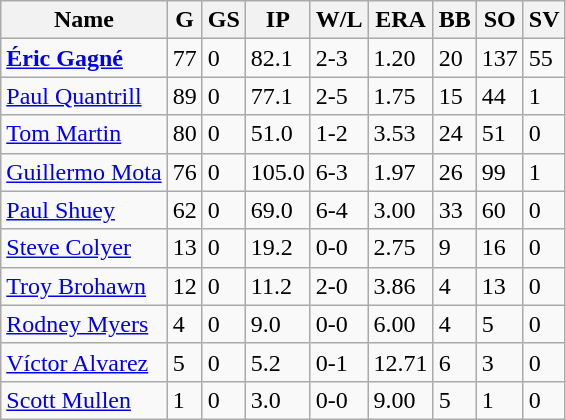<table class="wikitable sortable" style="text-align:left">
<tr>
<th>Name</th>
<th>G</th>
<th>GS</th>
<th>IP</th>
<th>W/L</th>
<th>ERA</th>
<th>BB</th>
<th>SO</th>
<th>SV</th>
</tr>
<tr>
<td><strong><a href='#'>Éric Gagné</a>	</strong></td>
<td>77</td>
<td>0</td>
<td>82.1</td>
<td>2-3</td>
<td>1.20</td>
<td>20</td>
<td>137</td>
<td>55</td>
</tr>
<tr>
<td><a href='#'>Paul Quantrill</a></td>
<td>89</td>
<td>0</td>
<td>77.1</td>
<td>2-5</td>
<td>1.75</td>
<td>15</td>
<td>44</td>
<td>1</td>
</tr>
<tr>
<td><a href='#'>Tom Martin</a></td>
<td>80</td>
<td>0</td>
<td>51.0</td>
<td>1-2</td>
<td>3.53</td>
<td>24</td>
<td>51</td>
<td>0</td>
</tr>
<tr>
<td><a href='#'>Guillermo Mota</a></td>
<td>76</td>
<td>0</td>
<td>105.0</td>
<td>6-3</td>
<td>1.97</td>
<td>26</td>
<td>99</td>
<td>1</td>
</tr>
<tr>
<td><a href='#'>Paul Shuey</a></td>
<td>62</td>
<td>0</td>
<td>69.0</td>
<td>6-4</td>
<td>3.00</td>
<td>33</td>
<td>60</td>
<td>0</td>
</tr>
<tr>
<td><a href='#'>Steve Colyer</a></td>
<td>13</td>
<td>0</td>
<td>19.2</td>
<td>0-0</td>
<td>2.75</td>
<td>9</td>
<td>16</td>
<td>0</td>
</tr>
<tr>
<td><a href='#'>Troy Brohawn</a></td>
<td>12</td>
<td>0</td>
<td>11.2</td>
<td>2-0</td>
<td>3.86</td>
<td>4</td>
<td>13</td>
<td>0</td>
</tr>
<tr>
<td><a href='#'>Rodney Myers</a></td>
<td>4</td>
<td>0</td>
<td>9.0</td>
<td>0-0</td>
<td>6.00</td>
<td>4</td>
<td>5</td>
<td>0</td>
</tr>
<tr>
<td><a href='#'>Víctor Alvarez</a></td>
<td>5</td>
<td>0</td>
<td>5.2</td>
<td>0-1</td>
<td>12.71</td>
<td>6</td>
<td>3</td>
<td>0</td>
</tr>
<tr>
<td><a href='#'>Scott Mullen</a></td>
<td>1</td>
<td>0</td>
<td>3.0</td>
<td>0-0</td>
<td>9.00</td>
<td>5</td>
<td>1</td>
<td>0</td>
</tr>
</table>
